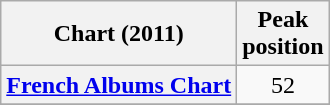<table class="wikitable sortable plainrowheaders" border="1">
<tr>
<th scope="col">Chart (2011)</th>
<th scope="col">Peak<br>position</th>
</tr>
<tr>
<th scope="row"><a href='#'>French Albums Chart</a></th>
<td align="center">52</td>
</tr>
<tr>
</tr>
</table>
